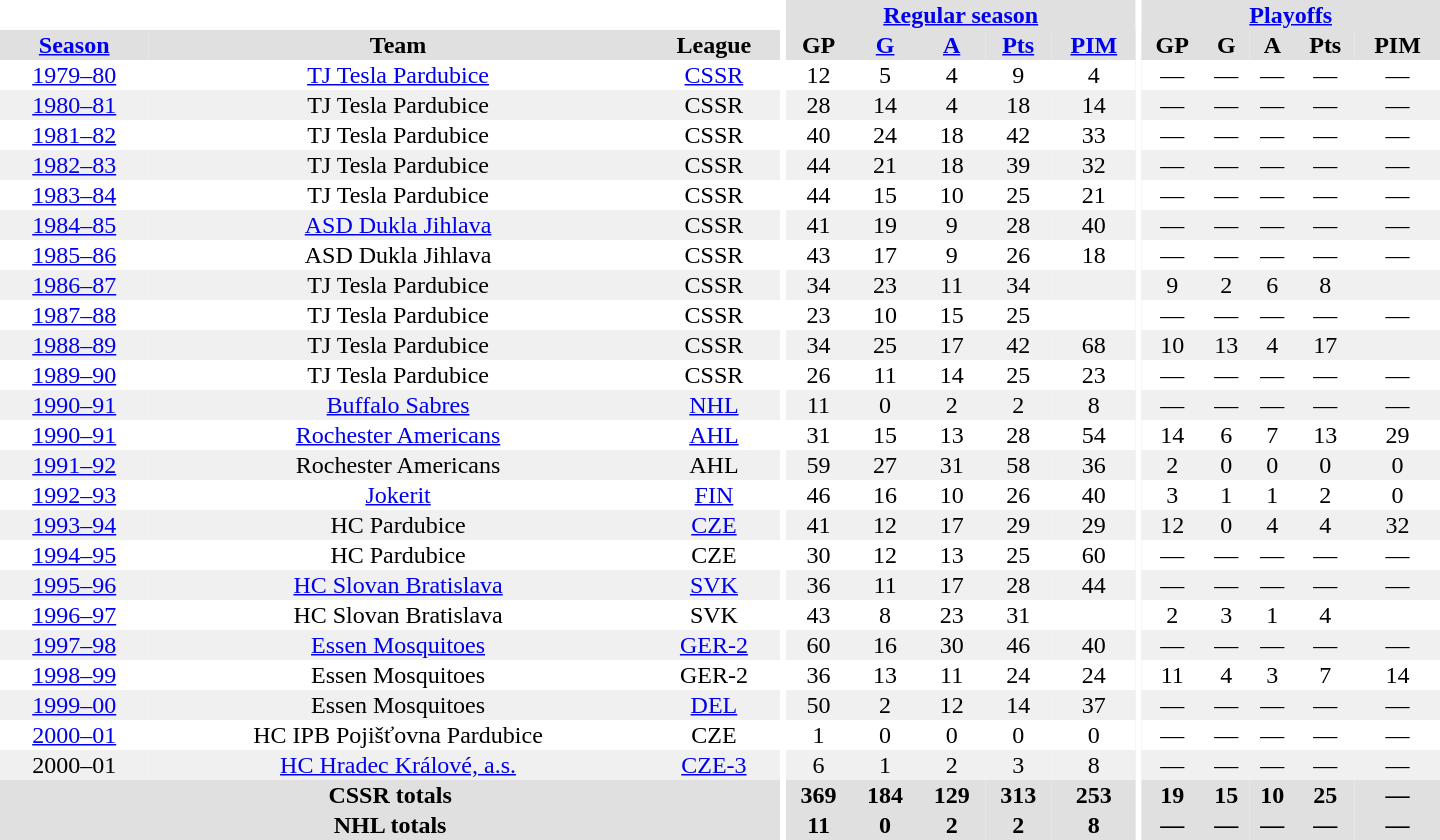<table border="0" cellpadding="1" cellspacing="0" style="text-align:center; width:60em">
<tr bgcolor="#e0e0e0">
<th colspan="3" bgcolor="#ffffff"></th>
<th rowspan="100" bgcolor="#ffffff"></th>
<th colspan="5"><a href='#'>Regular season</a></th>
<th rowspan="100" bgcolor="#ffffff"></th>
<th colspan="5"><a href='#'>Playoffs</a></th>
</tr>
<tr bgcolor="#e0e0e0">
<th><a href='#'>Season</a></th>
<th>Team</th>
<th>League</th>
<th>GP</th>
<th><a href='#'>G</a></th>
<th><a href='#'>A</a></th>
<th><a href='#'>Pts</a></th>
<th><a href='#'>PIM</a></th>
<th>GP</th>
<th>G</th>
<th>A</th>
<th>Pts</th>
<th>PIM</th>
</tr>
<tr>
<td><a href='#'>1979–80</a></td>
<td><a href='#'>TJ Tesla Pardubice</a></td>
<td><a href='#'>CSSR</a></td>
<td>12</td>
<td>5</td>
<td>4</td>
<td>9</td>
<td>4</td>
<td>—</td>
<td>—</td>
<td>—</td>
<td>—</td>
<td>—</td>
</tr>
<tr bgcolor="#f0f0f0">
<td><a href='#'>1980–81</a></td>
<td>TJ Tesla Pardubice</td>
<td>CSSR</td>
<td>28</td>
<td>14</td>
<td>4</td>
<td>18</td>
<td>14</td>
<td>—</td>
<td>—</td>
<td>—</td>
<td>—</td>
<td>—</td>
</tr>
<tr>
<td><a href='#'>1981–82</a></td>
<td>TJ Tesla Pardubice</td>
<td>CSSR</td>
<td>40</td>
<td>24</td>
<td>18</td>
<td>42</td>
<td>33</td>
<td>—</td>
<td>—</td>
<td>—</td>
<td>—</td>
<td>—</td>
</tr>
<tr bgcolor="#f0f0f0">
<td><a href='#'>1982–83</a></td>
<td>TJ Tesla Pardubice</td>
<td>CSSR</td>
<td>44</td>
<td>21</td>
<td>18</td>
<td>39</td>
<td>32</td>
<td>—</td>
<td>—</td>
<td>—</td>
<td>—</td>
<td>—</td>
</tr>
<tr>
<td><a href='#'>1983–84</a></td>
<td>TJ Tesla Pardubice</td>
<td>CSSR</td>
<td>44</td>
<td>15</td>
<td>10</td>
<td>25</td>
<td>21</td>
<td>—</td>
<td>—</td>
<td>—</td>
<td>—</td>
<td>—</td>
</tr>
<tr bgcolor="#f0f0f0">
<td><a href='#'>1984–85</a></td>
<td><a href='#'>ASD Dukla Jihlava</a></td>
<td>CSSR</td>
<td>41</td>
<td>19</td>
<td>9</td>
<td>28</td>
<td>40</td>
<td>—</td>
<td>—</td>
<td>—</td>
<td>—</td>
<td>—</td>
</tr>
<tr>
<td><a href='#'>1985–86</a></td>
<td>ASD Dukla Jihlava</td>
<td>CSSR</td>
<td>43</td>
<td>17</td>
<td>9</td>
<td>26</td>
<td>18</td>
<td>—</td>
<td>—</td>
<td>—</td>
<td>—</td>
<td>—</td>
</tr>
<tr bgcolor="#f0f0f0">
<td><a href='#'>1986–87</a></td>
<td>TJ Tesla Pardubice</td>
<td>CSSR</td>
<td>34</td>
<td>23</td>
<td>11</td>
<td>34</td>
<td></td>
<td>9</td>
<td>2</td>
<td>6</td>
<td>8</td>
<td></td>
</tr>
<tr>
<td><a href='#'>1987–88</a></td>
<td>TJ Tesla Pardubice</td>
<td>CSSR</td>
<td>23</td>
<td>10</td>
<td>15</td>
<td>25</td>
<td></td>
<td>—</td>
<td>—</td>
<td>—</td>
<td>—</td>
<td>—</td>
</tr>
<tr bgcolor="#f0f0f0">
<td><a href='#'>1988–89</a></td>
<td>TJ Tesla Pardubice</td>
<td>CSSR</td>
<td>34</td>
<td>25</td>
<td>17</td>
<td>42</td>
<td>68</td>
<td>10</td>
<td>13</td>
<td>4</td>
<td>17</td>
<td></td>
</tr>
<tr>
<td><a href='#'>1989–90</a></td>
<td>TJ Tesla Pardubice</td>
<td>CSSR</td>
<td>26</td>
<td>11</td>
<td>14</td>
<td>25</td>
<td>23</td>
<td>—</td>
<td>—</td>
<td>—</td>
<td>—</td>
<td>—</td>
</tr>
<tr bgcolor="#f0f0f0">
<td><a href='#'>1990–91</a></td>
<td><a href='#'>Buffalo Sabres</a></td>
<td><a href='#'>NHL</a></td>
<td>11</td>
<td>0</td>
<td>2</td>
<td>2</td>
<td>8</td>
<td>—</td>
<td>—</td>
<td>—</td>
<td>—</td>
<td>—</td>
</tr>
<tr>
<td><a href='#'>1990–91</a></td>
<td><a href='#'>Rochester Americans</a></td>
<td><a href='#'>AHL</a></td>
<td>31</td>
<td>15</td>
<td>13</td>
<td>28</td>
<td>54</td>
<td>14</td>
<td>6</td>
<td>7</td>
<td>13</td>
<td>29</td>
</tr>
<tr bgcolor="#f0f0f0">
<td><a href='#'>1991–92</a></td>
<td>Rochester Americans</td>
<td>AHL</td>
<td>59</td>
<td>27</td>
<td>31</td>
<td>58</td>
<td>36</td>
<td>2</td>
<td>0</td>
<td>0</td>
<td>0</td>
<td>0</td>
</tr>
<tr>
<td><a href='#'>1992–93</a></td>
<td><a href='#'>Jokerit</a></td>
<td><a href='#'>FIN</a></td>
<td>46</td>
<td>16</td>
<td>10</td>
<td>26</td>
<td>40</td>
<td>3</td>
<td>1</td>
<td>1</td>
<td>2</td>
<td>0</td>
</tr>
<tr bgcolor="#f0f0f0">
<td><a href='#'>1993–94</a></td>
<td>HC Pardubice</td>
<td><a href='#'>CZE</a></td>
<td>41</td>
<td>12</td>
<td>17</td>
<td>29</td>
<td>29</td>
<td>12</td>
<td>0</td>
<td>4</td>
<td>4</td>
<td>32</td>
</tr>
<tr>
<td><a href='#'>1994–95</a></td>
<td>HC Pardubice</td>
<td>CZE</td>
<td>30</td>
<td>12</td>
<td>13</td>
<td>25</td>
<td>60</td>
<td>—</td>
<td>—</td>
<td>—</td>
<td>—</td>
<td>—</td>
</tr>
<tr bgcolor="#f0f0f0">
<td><a href='#'>1995–96</a></td>
<td><a href='#'>HC Slovan Bratislava</a></td>
<td><a href='#'>SVK</a></td>
<td>36</td>
<td>11</td>
<td>17</td>
<td>28</td>
<td>44</td>
<td>—</td>
<td>—</td>
<td>—</td>
<td>—</td>
<td>—</td>
</tr>
<tr>
<td><a href='#'>1996–97</a></td>
<td>HC Slovan Bratislava</td>
<td>SVK</td>
<td>43</td>
<td>8</td>
<td>23</td>
<td>31</td>
<td></td>
<td>2</td>
<td>3</td>
<td>1</td>
<td>4</td>
<td></td>
</tr>
<tr bgcolor="#f0f0f0">
<td><a href='#'>1997–98</a></td>
<td><a href='#'>Essen Mosquitoes</a></td>
<td><a href='#'>GER-2</a></td>
<td>60</td>
<td>16</td>
<td>30</td>
<td>46</td>
<td>40</td>
<td>—</td>
<td>—</td>
<td>—</td>
<td>—</td>
<td>—</td>
</tr>
<tr>
<td><a href='#'>1998–99</a></td>
<td>Essen Mosquitoes</td>
<td>GER-2</td>
<td>36</td>
<td>13</td>
<td>11</td>
<td>24</td>
<td>24</td>
<td>11</td>
<td>4</td>
<td>3</td>
<td>7</td>
<td>14</td>
</tr>
<tr bgcolor="#f0f0f0">
<td><a href='#'>1999–00</a></td>
<td>Essen Mosquitoes</td>
<td><a href='#'>DEL</a></td>
<td>50</td>
<td>2</td>
<td>12</td>
<td>14</td>
<td>37</td>
<td>—</td>
<td>—</td>
<td>—</td>
<td>—</td>
<td>—</td>
</tr>
<tr>
<td><a href='#'>2000–01</a></td>
<td>HC IPB Pojišťovna Pardubice</td>
<td>CZE</td>
<td>1</td>
<td>0</td>
<td>0</td>
<td>0</td>
<td>0</td>
<td>—</td>
<td>—</td>
<td>—</td>
<td>—</td>
<td>—</td>
</tr>
<tr bgcolor="#f0f0f0">
<td>2000–01</td>
<td><a href='#'>HC Hradec Králové, a.s.</a></td>
<td><a href='#'>CZE-3</a></td>
<td>6</td>
<td>1</td>
<td>2</td>
<td>3</td>
<td>8</td>
<td>—</td>
<td>—</td>
<td>—</td>
<td>—</td>
<td>—</td>
</tr>
<tr bgcolor="#e0e0e0">
<th colspan="3">CSSR totals</th>
<th>369</th>
<th>184</th>
<th>129</th>
<th>313</th>
<th>253</th>
<th>19</th>
<th>15</th>
<th>10</th>
<th>25</th>
<th>—</th>
</tr>
<tr bgcolor="#e0e0e0">
<th colspan="3">NHL totals</th>
<th>11</th>
<th>0</th>
<th>2</th>
<th>2</th>
<th>8</th>
<th>—</th>
<th>—</th>
<th>—</th>
<th>—</th>
<th>—</th>
</tr>
</table>
